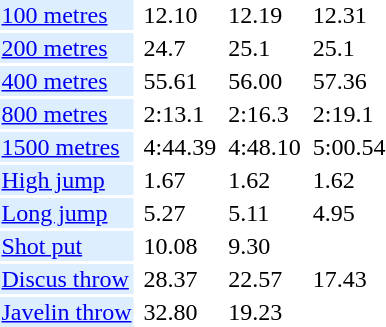<table>
<tr>
<td bgcolor = DDEEFF><a href='#'>100 metres</a></td>
<td></td>
<td>12.10</td>
<td></td>
<td>12.19</td>
<td></td>
<td>12.31</td>
</tr>
<tr>
<td bgcolor = DDEEFF><a href='#'>200 metres</a></td>
<td></td>
<td>24.7</td>
<td></td>
<td>25.1</td>
<td></td>
<td>25.1</td>
</tr>
<tr>
<td bgcolor = DDEEFF><a href='#'>400 metres</a></td>
<td></td>
<td>55.61</td>
<td></td>
<td>56.00</td>
<td></td>
<td>57.36</td>
</tr>
<tr>
<td bgcolor = DDEEFF><a href='#'>800 metres</a></td>
<td></td>
<td>2:13.1</td>
<td></td>
<td>2:16.3</td>
<td></td>
<td>2:19.1</td>
</tr>
<tr>
<td bgcolor = DDEEFF><a href='#'>1500 metres</a></td>
<td></td>
<td>4:44.39</td>
<td></td>
<td>4:48.10</td>
<td></td>
<td>5:00.54</td>
</tr>
<tr>
<td bgcolor = DDEEFF><a href='#'>High jump</a></td>
<td></td>
<td>1.67</td>
<td></td>
<td>1.62</td>
<td></td>
<td>1.62</td>
</tr>
<tr>
<td bgcolor = DDEEFF><a href='#'>Long jump</a></td>
<td></td>
<td>5.27</td>
<td></td>
<td>5.11</td>
<td></td>
<td>4.95</td>
</tr>
<tr>
<td bgcolor = DDEEFF><a href='#'>Shot put</a></td>
<td></td>
<td>10.08</td>
<td></td>
<td>9.30</td>
<td></td>
<td></td>
</tr>
<tr>
<td bgcolor = DDEEFF><a href='#'>Discus throw</a></td>
<td></td>
<td>28.37</td>
<td></td>
<td>22.57</td>
<td></td>
<td>17.43</td>
</tr>
<tr>
<td bgcolor = DDEEFF><a href='#'>Javelin throw</a></td>
<td></td>
<td>32.80</td>
<td></td>
<td>19.23</td>
<td></td>
<td></td>
</tr>
</table>
